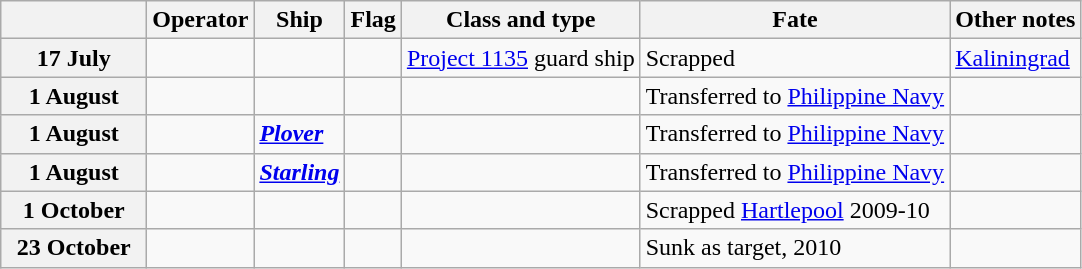<table class="wikitable">
<tr>
<th width="90"></th>
<th>Operator</th>
<th>Ship</th>
<th>Flag</th>
<th>Class and type</th>
<th>Fate</th>
<th>Other notes</th>
</tr>
<tr ---->
<th>17 July</th>
<td></td>
<td><strong></strong></td>
<td></td>
<td><a href='#'>Project 1135</a> guard ship</td>
<td>Scrapped</td>
<td><a href='#'>Kaliningrad</a></td>
</tr>
<tr ---->
<th>1 August</th>
<td></td>
<td><strong></strong></td>
<td></td>
<td></td>
<td>Transferred to <a href='#'>Philippine Navy</a></td>
<td></td>
</tr>
<tr ---->
<th>1 August</th>
<td></td>
<td><strong><a href='#'><em>Plover</em></a></strong></td>
<td></td>
<td></td>
<td>Transferred to <a href='#'>Philippine Navy</a></td>
<td></td>
</tr>
<tr ---->
<th>1 August</th>
<td></td>
<td><strong><a href='#'><em>Starling</em></a></strong></td>
<td></td>
<td></td>
<td>Transferred to <a href='#'>Philippine Navy</a></td>
<td></td>
</tr>
<tr ---->
<th>1 October</th>
<td></td>
<td><strong></strong></td>
<td></td>
<td></td>
<td>Scrapped <a href='#'>Hartlepool</a> 2009-10</td>
<td></td>
</tr>
<tr ---->
<th>23 October</th>
<td></td>
<td><strong></strong></td>
<td></td>
<td></td>
<td>Sunk as target, 2010</td>
<td></td>
</tr>
</table>
